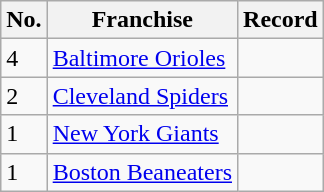<table class="wikitable" style="text-align:left;">
<tr>
<th>No.</th>
<th>Franchise</th>
<th>Record</th>
</tr>
<tr>
<td>4</td>
<td><a href='#'>Baltimore Orioles</a></td>
<td></td>
</tr>
<tr>
<td>2</td>
<td><a href='#'>Cleveland Spiders</a></td>
<td></td>
</tr>
<tr>
<td>1</td>
<td><a href='#'>New York Giants</a></td>
<td></td>
</tr>
<tr>
<td>1</td>
<td><a href='#'>Boston Beaneaters</a></td>
<td></td>
</tr>
</table>
